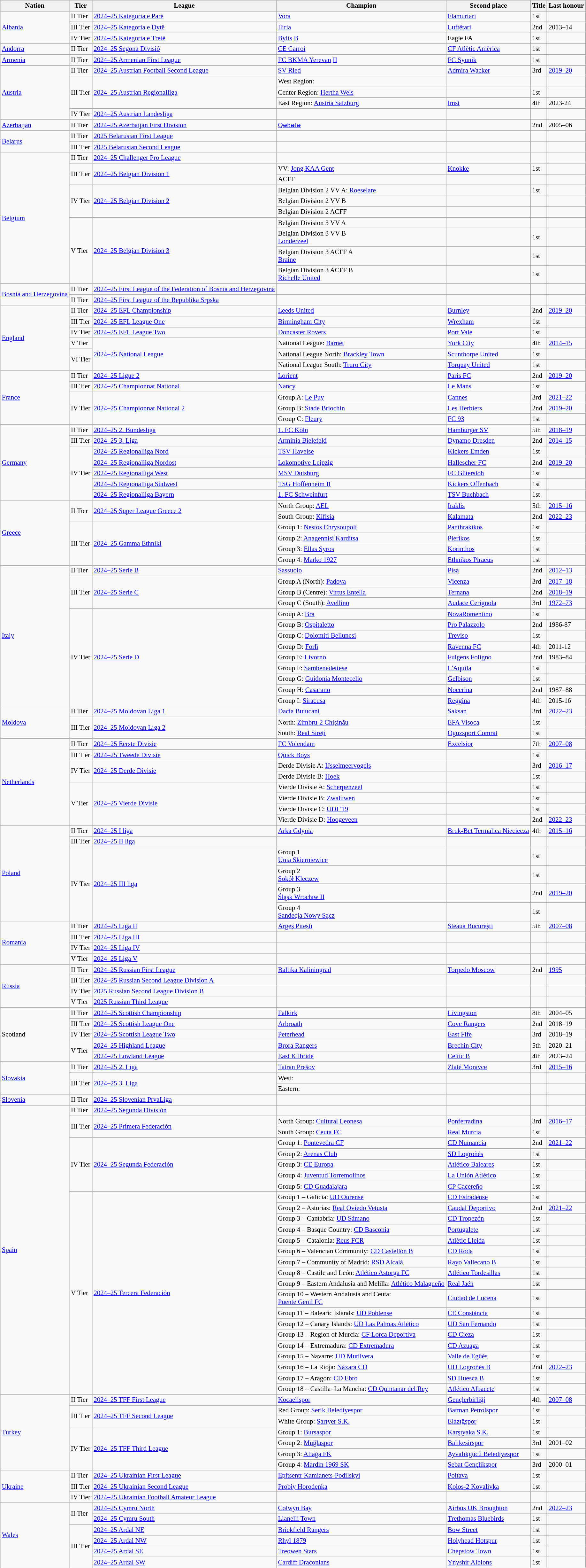<table class=wikitable style="font-size:14px">
<tr>
<th>Nation</th>
<th>Tier</th>
<th>League</th>
<th>Champion</th>
<th>Second place</th>
<th data-sort-type="number">Title</th>
<th>Last honour</th>
</tr>
<tr>
<td rowspan=3> <a href='#'>Albania</a></td>
<td>II Tier</td>
<td><a href='#'>2024–25 Kategoria e Parë</a></td>
<td><a href='#'>Vora</a></td>
<td><a href='#'>Flamurtari</a></td>
<td>1st</td>
<td></td>
</tr>
<tr>
<td>III Tier</td>
<td><a href='#'>2024–25 Kategoria e Dytë</a></td>
<td><a href='#'>Iliria</a></td>
<td><a href='#'>Luftëtari</a></td>
<td>2nd</td>
<td>2013–14</td>
</tr>
<tr>
<td>IV Tier</td>
<td><a href='#'>2024–25 Kategoria e Tretë</a></td>
<td><a href='#'>Bylis</a> <a href='#'>B</a></td>
<td>Eagle FA</td>
<td>1st</td>
<td></td>
</tr>
<tr>
<td rowspan=> <a href='#'>Andorra</a></td>
<td>II Tier</td>
<td><a href='#'>2024–25 Segona Divisió</a></td>
<td><a href='#'>CE Carroi</a></td>
<td><a href='#'>CF Atlètic Amèrica</a></td>
<td>1st</td>
<td></td>
</tr>
<tr>
<td> <a href='#'>Armenia</a></td>
<td>II Tier</td>
<td><a href='#'>2024–25 Armenian First League</a></td>
<td><a href='#'>FC BKMA Yerevan</a> <a href='#'>II</a></td>
<td><a href='#'>FC Syunik</a></td>
<td>1st</td>
<td></td>
</tr>
<tr>
<td rowspan="5"> <a href='#'>Austria</a></td>
<td>II Tier</td>
<td><a href='#'>2024–25 Austrian Football Second League</a></td>
<td><a href='#'>SV Ried</a></td>
<td><a href='#'>Admira Wacker</a></td>
<td>3rd</td>
<td><a href='#'>2019–20</a></td>
</tr>
<tr>
<td rowspan="3">III Tier</td>
<td rowspan="3"><a href='#'>2024–25 Austrian Regionalliga</a></td>
<td>West Region:</td>
<td></td>
<td></td>
<td></td>
</tr>
<tr>
<td>Center Region: <a href='#'>Hertha Wels</a></td>
<td></td>
<td>1st</td>
<td></td>
</tr>
<tr>
<td>East Region: <a href='#'>Austria Salzburg</a></td>
<td><a href='#'>Imst</a></td>
<td>4th</td>
<td>2023-24</td>
</tr>
<tr>
<td>IV Tier</td>
<td><a href='#'>2024–25 Austrian Landesliga</a></td>
<td></td>
<td></td>
<td></td>
<td></td>
</tr>
<tr>
<td rowspan=> <a href='#'>Azerbaijan</a></td>
<td>II Tier</td>
<td><a href='#'>2024–25 Azerbaijan First Division</a></td>
<td><a href='#'>Qəbələ</a></td>
<td></td>
<td>2nd</td>
<td>2005–06</td>
</tr>
<tr>
<td rowspan=2> <a href='#'>Belarus</a></td>
<td>II Tier</td>
<td><a href='#'>2025 Belarusian First League</a></td>
<td></td>
<td></td>
<td></td>
<td></td>
</tr>
<tr>
<td>III Tier</td>
<td><a href='#'>2025 Belarusian Second League</a></td>
<td></td>
<td></td>
<td></td>
<td></td>
</tr>
<tr>
<td rowspan="10"> <a href='#'>Belgium</a></td>
<td>II Tier</td>
<td><a href='#'>2024–25 Challenger Pro League</a></td>
<td></td>
<td></td>
<td></td>
<td></td>
</tr>
<tr>
<td rowspan="2">III Tier</td>
<td rowspan="2"><a href='#'>2024–25 Belgian Division 1</a></td>
<td>VV: <a href='#'>Jong KAA Gent</a></td>
<td><a href='#'>Knokke</a></td>
<td>1st</td>
<td></td>
</tr>
<tr>
<td>ACFF</td>
<td></td>
<td></td>
<td></td>
</tr>
<tr>
<td rowspan="3">IV Tier</td>
<td rowspan="3"><a href='#'>2024–25 Belgian Division 2</a></td>
<td>Belgian Division 2 VV A: <a href='#'>Roeselare</a></td>
<td></td>
<td>1st</td>
<td></td>
</tr>
<tr>
<td>Belgian Division 2 VV B</td>
<td></td>
<td></td>
<td></td>
</tr>
<tr>
<td>Belgian Division 2 ACFF</td>
<td></td>
<td></td>
<td></td>
</tr>
<tr>
<td rowspan="4">V Tier</td>
<td rowspan="4"><a href='#'>2024–25 Belgian Division 3</a></td>
<td>Belgian Division 3 VV A</td>
<td></td>
<td></td>
<td></td>
</tr>
<tr>
<td>Belgian Division 3 VV B <br><a href='#'>Londerzeel</a></td>
<td></td>
<td>1st</td>
<td></td>
</tr>
<tr>
<td>Belgian Division 3 ACFF A <br><a href='#'>Braine</a></td>
<td></td>
<td>1st</td>
<td></td>
</tr>
<tr>
<td>Belgian Division 3 ACFF B <br> <a href='#'>Richelle United</a></td>
<td></td>
<td>1st</td>
<td></td>
</tr>
<tr>
<td rowspan=2> <a href='#'>Bosnia and Herzegovina</a></td>
<td>II Tier</td>
<td><a href='#'>2024–25 First League of the Federation of Bosnia and Herzegovina</a></td>
<td></td>
<td></td>
<td></td>
<td></td>
</tr>
<tr>
<td>II Tier</td>
<td><a href='#'>2024–25 First League of the Republika Srpska</a></td>
<td></td>
<td></td>
<td></td>
<td></td>
</tr>
<tr>
<td rowspan="6"> <a href='#'>England</a></td>
<td>II Tier</td>
<td><a href='#'>2024–25 EFL Championship</a></td>
<td><a href='#'>Leeds United</a></td>
<td><a href='#'>Burnley</a></td>
<td>2nd</td>
<td><a href='#'>2019–20</a></td>
</tr>
<tr>
<td>III Tier</td>
<td><a href='#'>2024–25 EFL League One</a></td>
<td><a href='#'>Birmingham City</a></td>
<td><a href='#'>Wrexham</a></td>
<td>1st</td>
<td></td>
</tr>
<tr>
<td>IV Tier</td>
<td><a href='#'>2024–25 EFL League Two</a></td>
<td><a href='#'>Doncaster Rovers</a></td>
<td><a href='#'>Port Vale</a></td>
<td>1st</td>
<td></td>
</tr>
<tr>
<td>V Tier</td>
<td rowspan="3"><a href='#'>2024–25 National League</a></td>
<td>National League: <a href='#'>Barnet</a></td>
<td><a href='#'>York City</a></td>
<td>4th</td>
<td><a href='#'>2014–15</a></td>
</tr>
<tr>
<td rowspan="2">VI Tier</td>
<td>National League North:  <a href='#'>Brackley Town</a></td>
<td><a href='#'>Scunthorpe United</a></td>
<td>1st</td>
<td></td>
</tr>
<tr>
<td>National League South: <a href='#'>Truro City</a></td>
<td><a href='#'>Torquay United</a></td>
<td>1st</td>
<td></td>
</tr>
<tr>
<td rowspan="5"> <a href='#'>France</a></td>
<td>II Tier</td>
<td><a href='#'>2024–25 Ligue 2</a></td>
<td><a href='#'>Lorient</a></td>
<td><a href='#'>Paris FC</a></td>
<td>2nd</td>
<td><a href='#'>2019–20</a></td>
</tr>
<tr>
<td>III Tier</td>
<td><a href='#'>2024–25 Championnat National</a></td>
<td><a href='#'>Nancy</a></td>
<td><a href='#'>Le Mans</a></td>
<td>1st</td>
<td></td>
</tr>
<tr>
<td rowspan="3">IV Tier</td>
<td rowspan="3"><a href='#'>2024–25 Championnat National 2</a></td>
<td>Group A: <a href='#'>Le Puy</a></td>
<td><a href='#'>Cannes</a></td>
<td>3rd</td>
<td><a href='#'>2021–22</a></td>
</tr>
<tr>
<td>Group B: <a href='#'>Stade Briochin</a></td>
<td><a href='#'>Les Herbiers</a></td>
<td>2nd</td>
<td><a href='#'>2019–20</a></td>
</tr>
<tr>
<td>Group C: <a href='#'>Fleury</a></td>
<td><a href='#'>FC 93</a></td>
<td>1st</td>
<td></td>
</tr>
<tr>
<td rowspan="7"> <a href='#'>Germany</a></td>
<td>II Tier</td>
<td><a href='#'>2024–25 2. Bundesliga</a></td>
<td><a href='#'>1. FC Köln</a></td>
<td><a href='#'>Hamburger SV</a></td>
<td>5th</td>
<td><a href='#'>2018–19</a></td>
</tr>
<tr>
<td>III Tier</td>
<td><a href='#'>2024–25 3. Liga</a></td>
<td><a href='#'>Arminia Bielefeld</a></td>
<td><a href='#'>Dynamo Dresden</a></td>
<td>2nd</td>
<td><a href='#'>2014–15</a></td>
</tr>
<tr>
<td rowspan="5">IV Tier</td>
<td><a href='#'>2024–25 Regionalliga Nord</a></td>
<td><a href='#'>TSV Havelse</a></td>
<td><a href='#'>Kickers Emden</a></td>
<td>1st</td>
<td></td>
</tr>
<tr>
<td><a href='#'>2024–25 Regionalliga Nordost</a></td>
<td><a href='#'>Lokomotive Leipzig</a></td>
<td><a href='#'>Hallescher FC</a></td>
<td>2nd</td>
<td><a href='#'>2019–20</a></td>
</tr>
<tr>
<td><a href='#'>2024–25 Regionalliga West</a></td>
<td><a href='#'>MSV Duisburg</a></td>
<td><a href='#'>FC Gütersloh</a></td>
<td>1st</td>
<td></td>
</tr>
<tr>
<td><a href='#'>2024–25 Regionalliga Südwest</a></td>
<td><a href='#'>TSG Hoffenheim II</a></td>
<td><a href='#'>Kickers Offenbach</a></td>
<td>1st</td>
<td></td>
</tr>
<tr>
<td><a href='#'>2024–25 Regionalliga Bayern</a></td>
<td><a href='#'>1. FC Schweinfurt</a></td>
<td><a href='#'>TSV Buchbach</a></td>
<td>1st</td>
<td></td>
</tr>
<tr>
<td rowspan=6> <a href='#'>Greece</a></td>
<td rowspan="2">II Tier</td>
<td rowspan="2"><a href='#'>2024–25 Super League Greece 2</a></td>
<td>North Group: <a href='#'>AEL</a></td>
<td><a href='#'>Iraklis</a></td>
<td>5th</td>
<td><a href='#'>2015–16</a></td>
</tr>
<tr>
<td>South Group: <a href='#'>Kifisia</a></td>
<td><a href='#'>Kalamata</a></td>
<td>2nd</td>
<td><a href='#'>2022–23</a></td>
</tr>
<tr>
<td rowspan="4">III Tier</td>
<td rowspan="4"><a href='#'>2024–25 Gamma Ethniki</a></td>
<td>Group 1: <a href='#'>Nestos Chrysoupoli</a></td>
<td><a href='#'>Panthrakikos</a></td>
<td>1st</td>
<td></td>
</tr>
<tr>
<td>Group 2: <a href='#'>Anagennisi Karditsa</a></td>
<td><a href='#'>Pierikos</a></td>
<td>1st</td>
<td></td>
</tr>
<tr>
<td>Group 3: <a href='#'>Ellas Syros</a></td>
<td><a href='#'>Korinthos</a></td>
<td>1st</td>
<td></td>
</tr>
<tr>
<td>Group 4: <a href='#'>Marko 1927</a></td>
<td><a href='#'>Ethnikos Piraeus</a></td>
<td>1st</td>
<td></td>
</tr>
<tr>
<td rowspan=13> <a href='#'>Italy</a></td>
<td>II Tier</td>
<td><a href='#'>2024–25 Serie B</a></td>
<td><a href='#'>Sassuolo</a></td>
<td><a href='#'>Pisa</a></td>
<td>2nd</td>
<td><a href='#'>2012–13</a></td>
</tr>
<tr>
<td rowspan="3">III Tier</td>
<td rowspan="3"><a href='#'>2024–25 Serie C</a></td>
<td>Group A (North):  <a href='#'>Padova</a></td>
<td><a href='#'>Vicenza</a></td>
<td>3rd</td>
<td><a href='#'>2017–18</a></td>
</tr>
<tr>
<td>Group B (Centre): <a href='#'>Virtus Entella</a></td>
<td><a href='#'>Ternana</a></td>
<td>2nd</td>
<td><a href='#'>2018–19</a></td>
</tr>
<tr>
<td>Group C (South): <a href='#'>Avellino</a></td>
<td><a href='#'>Audace Cerignola</a></td>
<td>3rd</td>
<td><a href='#'>1972–73</a></td>
</tr>
<tr>
<td rowspan="9">IV Tier</td>
<td rowspan="9"><a href='#'>2024–25 Serie D</a></td>
<td>Group A: <a href='#'>Bra</a></td>
<td><a href='#'>NovaRomentino</a></td>
<td>1st</td>
<td></td>
</tr>
<tr>
<td>Group B: <a href='#'>Ospitaletto</a></td>
<td><a href='#'>Pro Palazzolo</a></td>
<td>2nd</td>
<td>1986-87</td>
</tr>
<tr>
<td>Group C: <a href='#'>Dolomiti Bellunesi</a></td>
<td><a href='#'>Treviso</a></td>
<td>1st</td>
<td></td>
</tr>
<tr>
<td>Group D: <a href='#'>Forlì</a></td>
<td><a href='#'>Ravenna FC</a></td>
<td>4th</td>
<td>2011-12</td>
</tr>
<tr>
<td>Group E: <a href='#'>Livorno</a></td>
<td><a href='#'>Fulgens Foligno</a></td>
<td>2nd</td>
<td>1983–84</td>
</tr>
<tr>
<td>Group F: <a href='#'>Sambenedettese</a></td>
<td><a href='#'>L'Aquila</a></td>
<td>1st</td>
<td></td>
</tr>
<tr>
<td>Group G: <a href='#'>Guidonia Montecelio</a></td>
<td><a href='#'>Gelbison</a></td>
<td>1st</td>
<td></td>
</tr>
<tr>
<td>Group H: <a href='#'>Casarano</a></td>
<td><a href='#'>Nocerina</a></td>
<td>2nd</td>
<td>1987–88</td>
</tr>
<tr>
<td>Group I: <a href='#'>Siracusa</a></td>
<td><a href='#'>Reggina</a></td>
<td>4th</td>
<td>2015-16</td>
</tr>
<tr>
<td rowspan=3> <a href='#'>Moldova</a></td>
<td>II Tier</td>
<td><a href='#'>2024–25 Moldovan Liga 1</a></td>
<td><a href='#'>Dacia Buiucani</a></td>
<td><a href='#'>Saksan</a></td>
<td>3rd</td>
<td><a href='#'>2022–23</a></td>
</tr>
<tr>
<td rowspan="2">III Tier</td>
<td rowspan="2"><a href='#'>2024–25 Moldovan Liga 2</a></td>
<td>North: <a href='#'>Zimbru-2 Chișinău</a></td>
<td><a href='#'>EFA Visoca</a></td>
<td>1st</td>
<td></td>
</tr>
<tr>
<td>South: <a href='#'>Real Sireți</a></td>
<td><a href='#'>Oguzsport Comrat</a></td>
<td>1st</td>
<td></td>
</tr>
<tr>
<td rowspan=8> <a href='#'>Netherlands</a></td>
<td>II Tier</td>
<td><a href='#'>2024–25 Eerste Divisie</a></td>
<td><a href='#'>FC Volendam</a></td>
<td><a href='#'>Excelsior</a></td>
<td>7th</td>
<td><a href='#'>2007–08</a></td>
</tr>
<tr>
<td>III Tier</td>
<td><a href='#'>2024–25 Tweede Divisie</a></td>
<td><a href='#'>Quick Boys</a></td>
<td></td>
<td>1st</td>
<td></td>
</tr>
<tr>
<td rowspan="2">IV Tier</td>
<td rowspan="2"><a href='#'>2024–25 Derde Divisie</a></td>
<td>Derde Divisie A:  <a href='#'>IJsselmeervogels</a></td>
<td></td>
<td>3rd</td>
<td><a href='#'>2016–17</a></td>
</tr>
<tr>
<td>Derde Divisie B:  <a href='#'>Hoek</a></td>
<td></td>
<td>1st</td>
<td></td>
</tr>
<tr>
<td rowspan="4">V Tier</td>
<td rowspan="4"><a href='#'>2024–25 Vierde Divisie</a></td>
<td>Vierde Divisie A:  <a href='#'>Scherpenzeel</a></td>
<td></td>
<td>1st</td>
<td></td>
</tr>
<tr>
<td>Vierde Divisie B:  <a href='#'>Zwaluwen</a></td>
<td></td>
<td>1st</td>
<td></td>
</tr>
<tr>
<td>Vierde Divisie C:  <a href='#'>UDI '19</a></td>
<td></td>
<td>1st</td>
<td></td>
</tr>
<tr>
<td>Vierde Divisie D:  <a href='#'>Hoogeveen</a></td>
<td></td>
<td>2nd</td>
<td><a href='#'>2022–23</a></td>
</tr>
<tr>
<td rowspan="6"> <a href='#'>Poland</a></td>
<td>II Tier</td>
<td><a href='#'>2024–25 I liga</a></td>
<td><a href='#'>Arka Gdynia</a></td>
<td><a href='#'>Bruk-Bet Termalica Nieciecza</a></td>
<td>4th</td>
<td><a href='#'>2015–16</a></td>
</tr>
<tr>
<td>III Tier</td>
<td><a href='#'>2024–25 II liga</a></td>
<td></td>
<td></td>
<td></td>
<td></td>
</tr>
<tr>
<td rowspan="4">IV Tier</td>
<td rowspan="4"><a href='#'>2024–25 III liga</a></td>
<td>Group 1 <br> <a href='#'>Unia Skierniewice</a></td>
<td></td>
<td>1st</td>
<td></td>
</tr>
<tr>
<td>Group 2 <br> <a href='#'>Sokół Kleczew</a></td>
<td></td>
<td>1st</td>
<td></td>
</tr>
<tr>
<td>Group 3 <br> <a href='#'>Śląsk Wrocław II</a></td>
<td></td>
<td>2nd</td>
<td><a href='#'>2019–20</a></td>
</tr>
<tr>
<td>Group 4 <br> <a href='#'>Sandecja Nowy Sącz</a></td>
<td></td>
<td>1st</td>
<td></td>
</tr>
<tr>
<td rowspan="4"> <a href='#'>Romania</a></td>
<td>II Tier</td>
<td><a href='#'>2024–25 Liga II</a></td>
<td><a href='#'>Argeș Pitești</a></td>
<td><a href='#'>Steaua București</a></td>
<td>5th</td>
<td><a href='#'>2007–08</a></td>
</tr>
<tr>
<td>III Tier</td>
<td><a href='#'>2024–25 Liga III</a></td>
<td></td>
<td></td>
<td></td>
<td></td>
</tr>
<tr>
<td>IV Tier</td>
<td><a href='#'>2024–25 Liga IV</a></td>
<td></td>
<td></td>
<td></td>
<td></td>
</tr>
<tr>
<td>V Tier</td>
<td><a href='#'>2024–25 Liga V</a></td>
<td></td>
<td></td>
<td></td>
<td></td>
</tr>
<tr>
<td rowspan=4> <a href='#'>Russia</a></td>
<td>II Tier</td>
<td><a href='#'>2024–25 Russian First League</a></td>
<td><a href='#'>Baltika Kaliningrad</a></td>
<td><a href='#'>Torpedo Moscow</a></td>
<td>2nd</td>
<td><a href='#'>1995</a></td>
</tr>
<tr>
<td>III Tier</td>
<td><a href='#'>2024–25 Russian Second League Division A</a></td>
<td></td>
<td></td>
<td></td>
<td></td>
</tr>
<tr>
<td>IV Tier</td>
<td><a href='#'>2025 Russian Second League Division B</a></td>
<td></td>
<td></td>
<td></td>
<td></td>
</tr>
<tr>
<td>V Tier</td>
<td><a href='#'>2025 Russian Third League</a></td>
<td></td>
<td></td>
<td></td>
<td></td>
</tr>
<tr>
<td rowspan="5"> Scotland</td>
<td>II Tier</td>
<td><a href='#'>2024–25 Scottish Championship</a></td>
<td><a href='#'>Falkirk</a></td>
<td><a href='#'>Livingston</a></td>
<td>8th</td>
<td>2004–05</td>
</tr>
<tr>
<td>III Tier</td>
<td><a href='#'>2024–25 Scottish League One</a></td>
<td><a href='#'>Arbroath</a></td>
<td><a href='#'>Cove Rangers</a></td>
<td>2nd</td>
<td>2018–19</td>
</tr>
<tr>
<td>IV Tier</td>
<td><a href='#'>2024–25 Scottish League Two</a></td>
<td><a href='#'>Peterhead</a></td>
<td><a href='#'>East Fife</a></td>
<td>3rd</td>
<td>2018–19</td>
</tr>
<tr>
<td rowspan="2">V Tier</td>
<td><a href='#'>2024–25 Highland League</a></td>
<td><a href='#'>Brora Rangers</a></td>
<td><a href='#'>Brechin City</a></td>
<td>5th</td>
<td>2020–21</td>
</tr>
<tr>
<td><a href='#'>2024–25 Lowland League</a></td>
<td><a href='#'>East Kilbride</a></td>
<td><a href='#'>Celtic B</a></td>
<td>4th</td>
<td>2023–24</td>
</tr>
<tr>
<td rowspan=3> <a href='#'>Slovakia</a></td>
<td>II Tier</td>
<td><a href='#'>2024–25 2. Liga</a></td>
<td><a href='#'>Tatran Prešov</a></td>
<td><a href='#'>Zlaté Moravce</a></td>
<td>3rd</td>
<td><a href='#'>2015–16</a></td>
</tr>
<tr>
<td rowspan="2">III Tier</td>
<td rowspan="2"><a href='#'>2024–25 3. Liga</a></td>
<td>West:</td>
<td></td>
<td></td>
<td></td>
</tr>
<tr>
<td>Eastern:</td>
<td></td>
<td></td>
<td></td>
</tr>
<tr>
<td> <a href='#'>Slovenia</a></td>
<td>II Tier</td>
<td><a href='#'>2024–25 Slovenian PrvaLiga</a></td>
<td></td>
<td></td>
<td></td>
<td></td>
</tr>
<tr>
<td rowspan="26"> <a href='#'>Spain</a></td>
<td>II Tier</td>
<td><a href='#'>2024–25 Segunda División</a></td>
<td></td>
<td></td>
<td></td>
<td></td>
</tr>
<tr>
<td rowspan="2">III Tier</td>
<td rowspan="2"><a href='#'>2024–25 Primera Federación</a></td>
<td>North Group: <a href='#'>Cultural Leonesa</a></td>
<td><a href='#'>Ponferradina</a></td>
<td>3rd</td>
<td><a href='#'>2016–17</a></td>
</tr>
<tr>
<td>South Group: <a href='#'>Ceuta FC</a></td>
<td><a href='#'>Real Murcia</a></td>
<td>1st</td>
<td></td>
</tr>
<tr>
<td rowspan="5">IV Tier</td>
<td rowspan="5"><a href='#'>2024–25 Segunda Federación</a></td>
<td>Group 1: <a href='#'>Pontevedra CF</a></td>
<td><a href='#'>CD Numancia</a></td>
<td>2nd</td>
<td><a href='#'>2021–22</a></td>
</tr>
<tr>
<td>Group 2: <a href='#'>Arenas Club</a></td>
<td><a href='#'>SD Logroñés</a></td>
<td>1st</td>
<td></td>
</tr>
<tr>
<td>Group 3: <a href='#'>CE Europa</a></td>
<td><a href='#'>Atlético Baleares</a></td>
<td>1st</td>
<td></td>
</tr>
<tr>
<td>Group 4: <a href='#'>Juventud Torremolinos</a></td>
<td><a href='#'>La Unión Atlético</a></td>
<td>1st</td>
<td></td>
</tr>
<tr>
<td>Group 5: <a href='#'>CD Guadalajara</a></td>
<td><a href='#'>CP Cacereño</a></td>
<td>1st</td>
<td></td>
</tr>
<tr>
<td rowspan="18">V Tier</td>
<td rowspan="18"><a href='#'>2024–25 Tercera Federación</a></td>
<td>Group 1 – Galicia: <a href='#'>UD Ourense</a></td>
<td><a href='#'>CD Estradense</a></td>
<td>1st</td>
<td></td>
</tr>
<tr>
<td>Group 2 – Asturias: <a href='#'>Real Oviedo Vetusta</a></td>
<td><a href='#'>Caudal Deportivo</a></td>
<td>2nd</td>
<td><a href='#'>2021–22</a></td>
</tr>
<tr>
<td>Group 3 – Cantabria: <a href='#'>UD Sámano</a></td>
<td><a href='#'>CD Tropezón</a></td>
<td>1st</td>
<td></td>
</tr>
<tr>
<td>Group 4 – Basque Country: <a href='#'>CD Basconia</a></td>
<td><a href='#'>Portugalete</a></td>
<td>1st</td>
<td></td>
</tr>
<tr>
<td>Group 5 – Catalonia: <a href='#'>Reus FCR</a></td>
<td><a href='#'>Atlètic Lleida</a></td>
<td>1st</td>
<td></td>
</tr>
<tr>
<td>Group 6 – Valencian Community: <a href='#'>CD Castellón B</a></td>
<td><a href='#'>CD Roda</a></td>
<td>1st</td>
<td></td>
</tr>
<tr>
<td>Group 7 – Community of Madrid: <a href='#'>RSD Alcalá</a></td>
<td><a href='#'>Rayo Vallecano B</a></td>
<td>1st</td>
<td></td>
</tr>
<tr>
<td>Group 8 – Castile and León: <a href='#'>Atlético Astorga FC</a></td>
<td><a href='#'>Atlético Tordesillas</a></td>
<td>1st</td>
<td></td>
</tr>
<tr>
<td>Group 9 – Eastern Andalusia and Melilla: <a href='#'>Atlético Malagueño</a></td>
<td><a href='#'>Real Jaén</a></td>
<td>1st</td>
<td></td>
</tr>
<tr>
<td>Group 10 – Western Andalusia and Ceuta:<br><a href='#'>Puente Genil FC</a></td>
<td><a href='#'>Ciudad de Lucena</a></td>
<td>1st</td>
<td></td>
</tr>
<tr>
<td>Group 11 – Balearic Islands: <a href='#'>UD Poblense</a></td>
<td><a href='#'>CE Constància</a></td>
<td>1st</td>
<td></td>
</tr>
<tr>
<td>Group 12 – Canary Islands: <a href='#'>UD Las Palmas Atlético</a></td>
<td><a href='#'>UD San Fernando</a></td>
<td>1st</td>
<td></td>
</tr>
<tr>
<td>Group 13 – Region of Murcia: <a href='#'>CF Lorca Deportiva</a></td>
<td><a href='#'>CD Cieza</a></td>
<td>1st</td>
<td></td>
</tr>
<tr>
<td>Group 14 – Extremadura: <a href='#'>CD Extremadura</a></td>
<td><a href='#'>CD Azuaga</a></td>
<td>1st</td>
<td></td>
</tr>
<tr>
<td>Group 15 – Navarre: <a href='#'>UD Mutilvera</a></td>
<td><a href='#'>Valle de Egüés</a></td>
<td>1st</td>
<td></td>
</tr>
<tr>
<td>Group 16 – La Rioja: <a href='#'>Náxara CD</a></td>
<td><a href='#'>UD Logroñés B</a></td>
<td>2nd</td>
<td><a href='#'>2022–23</a></td>
</tr>
<tr>
<td>Group 17 – Aragon: <a href='#'>CD Ebro</a></td>
<td><a href='#'>SD Huesca B</a></td>
<td>1st</td>
<td></td>
</tr>
<tr>
<td>Group 18 – Castilla–La Mancha: <a href='#'>CD Quintanar del Rey</a></td>
<td><a href='#'>Atlético Albacete</a></td>
<td>1st</td>
<td></td>
</tr>
<tr>
<td rowspan=7> <a href='#'>Turkey</a></td>
<td>II Tier</td>
<td><a href='#'>2024–25 TFF First League</a></td>
<td><a href='#'>Kocaelispor</a></td>
<td><a href='#'>Gençlerbirliği</a></td>
<td>4th</td>
<td><a href='#'>2007–08</a></td>
</tr>
<tr>
<td rowspan="2">III Tier</td>
<td rowspan="2"><a href='#'>2024–25 TFF Second League</a></td>
<td>Red Group: <a href='#'>Serik Belediyespor</a></td>
<td><a href='#'>Batman Petrolspor</a></td>
<td>1st</td>
<td></td>
</tr>
<tr>
<td>White Group: <a href='#'>Sarıyer S.K.</a></td>
<td><a href='#'>Elazığspor</a></td>
<td>1st</td>
<td></td>
</tr>
<tr>
<td rowspan="4">IV Tier</td>
<td rowspan="4"><a href='#'>2024–25 TFF Third League</a></td>
<td>Group 1: <a href='#'>Bursaspor</a></td>
<td><a href='#'>Karşıyaka S.K.</a></td>
<td>1st</td>
<td></td>
</tr>
<tr>
<td>Group 2: <a href='#'>Muğlaspor</a></td>
<td><a href='#'>Balıkesirspor</a></td>
<td>3rd</td>
<td>2001–02</td>
</tr>
<tr>
<td>Group 3: <a href='#'>Aliağa FK</a></td>
<td><a href='#'>Ayvalıkgücü Belediyespor</a></td>
<td>1st</td>
<td></td>
</tr>
<tr>
<td>Group 4: <a href='#'>Mardin 1969 SK</a></td>
<td><a href='#'>Sebat Gençlikspor</a></td>
<td>3rd</td>
<td>2000–01</td>
</tr>
<tr>
<td rowspan=3> <a href='#'>Ukraine</a></td>
<td>II Tier</td>
<td><a href='#'>2024–25 Ukrainian First League</a></td>
<td><a href='#'>Epitsentr Kamianets-Podilskyi</a></td>
<td><a href='#'>Poltava</a></td>
<td>1st</td>
<td></td>
</tr>
<tr>
<td>III Tier</td>
<td><a href='#'>2024–25 Ukrainian Second League</a></td>
<td><a href='#'>Probiy Horodenka</a></td>
<td><a href='#'>Kolos-2 Kovalivka</a></td>
<td>1st</td>
<td></td>
</tr>
<tr>
<td>IV Tier</td>
<td><a href='#'>2024–25 Ukrainian Football Amateur League</a></td>
<td></td>
<td></td>
<td></td>
<td></td>
</tr>
<tr>
<td rowspan=6> <a href='#'>Wales</a></td>
<td rowspan="2">II Tier</td>
<td><a href='#'>2024–25 Cymru North</a></td>
<td><a href='#'>Colwyn Bay</a></td>
<td><a href='#'>Airbus UK Broughton</a></td>
<td>2nd</td>
<td><a href='#'>2022–23</a></td>
</tr>
<tr>
<td><a href='#'>2024–25 Cymru South</a></td>
<td><a href='#'>Llanelli Town</a></td>
<td><a href='#'>Trethomas Bluebirds</a></td>
<td>1st</td>
<td></td>
</tr>
<tr>
<td rowspan="4">III Tier</td>
<td><a href='#'>2024–25 Ardal NE</a></td>
<td><a href='#'>Brickfield Rangers</a></td>
<td><a href='#'>Bow Street</a></td>
<td>1st</td>
<td></td>
</tr>
<tr>
<td><a href='#'>2024–25 Ardal NW</a></td>
<td><a href='#'>Rhyl 1879</a></td>
<td><a href='#'>Holyhead Hotspur</a></td>
<td>1st</td>
<td></td>
</tr>
<tr>
<td><a href='#'>2024–25 Ardal SE</a></td>
<td><a href='#'>Treowen Stars</a></td>
<td><a href='#'>Chepstow Town</a></td>
<td>1st</td>
<td></td>
</tr>
<tr>
<td><a href='#'>2024–25 Ardal SW</a></td>
<td><a href='#'>Cardiff Draconians</a></td>
<td><a href='#'>Ynyshir Albions</a></td>
<td>1st</td>
<td></td>
</tr>
</table>
